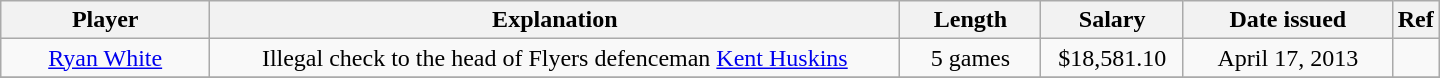<table class="wikitable" style="width:60em; text-align:center;">
<tr>
<th style="width:15%;">Player</th>
<th style="width:50%;">Explanation</th>
<th style="width:10%;">Length</th>
<th style="width:10%;">Salary</th>
<th style="width:15%;">Date issued</th>
<th>Ref</th>
</tr>
<tr>
<td><a href='#'>Ryan White</a></td>
<td>Illegal check to the head of Flyers defenceman <a href='#'>Kent Huskins</a></td>
<td>5 games</td>
<td>$18,581.10</td>
<td>April 17, 2013</td>
<td></td>
</tr>
<tr>
</tr>
</table>
